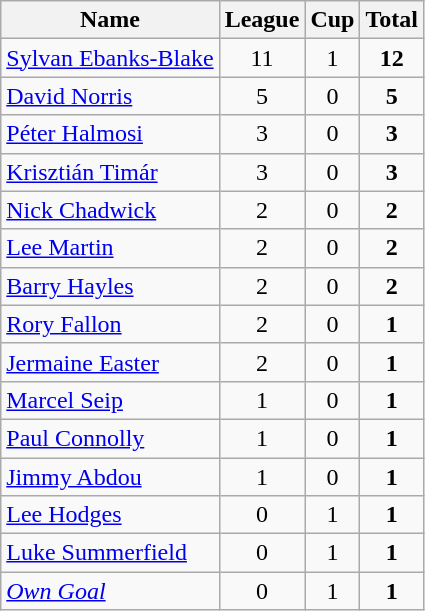<table class="wikitable" style="text-align:center">
<tr>
<th>Name</th>
<th>League</th>
<th>Cup</th>
<th>Total</th>
</tr>
<tr>
<td align="left"><a href='#'>Sylvan Ebanks-Blake</a></td>
<td>11</td>
<td>1</td>
<td><strong>12</strong></td>
</tr>
<tr>
<td align="left"><a href='#'>David Norris</a></td>
<td>5</td>
<td>0</td>
<td><strong>5</strong></td>
</tr>
<tr>
<td align="left"><a href='#'>Péter Halmosi</a></td>
<td>3</td>
<td>0</td>
<td><strong>3</strong></td>
</tr>
<tr>
<td align="left"><a href='#'>Krisztián Timár</a></td>
<td>3</td>
<td>0</td>
<td><strong>3</strong></td>
</tr>
<tr>
<td align="left"><a href='#'>Nick Chadwick</a></td>
<td>2</td>
<td>0</td>
<td><strong>2</strong></td>
</tr>
<tr>
<td align="left"><a href='#'>Lee Martin</a></td>
<td>2</td>
<td>0</td>
<td><strong>2</strong></td>
</tr>
<tr>
<td align="left"><a href='#'>Barry Hayles</a></td>
<td>2</td>
<td>0</td>
<td><strong>2</strong></td>
</tr>
<tr>
<td align="left"><a href='#'>Rory Fallon</a></td>
<td>2</td>
<td>0</td>
<td><strong>1</strong></td>
</tr>
<tr>
<td align="left"><a href='#'>Jermaine Easter</a></td>
<td>2</td>
<td>0</td>
<td><strong>1</strong></td>
</tr>
<tr>
<td align="left"><a href='#'>Marcel Seip</a></td>
<td>1</td>
<td>0</td>
<td><strong>1</strong></td>
</tr>
<tr>
<td align="left"><a href='#'>Paul Connolly</a></td>
<td>1</td>
<td>0</td>
<td><strong>1</strong></td>
</tr>
<tr>
<td align="left"><a href='#'>Jimmy Abdou</a></td>
<td>1</td>
<td>0</td>
<td><strong>1</strong></td>
</tr>
<tr>
<td align="left"><a href='#'>Lee Hodges</a></td>
<td>0</td>
<td>1</td>
<td><strong>1</strong></td>
</tr>
<tr>
<td align="left"><a href='#'>Luke Summerfield</a></td>
<td>0</td>
<td>1</td>
<td><strong>1</strong></td>
</tr>
<tr>
<td align="left"><em><a href='#'>Own Goal</a></em></td>
<td>0</td>
<td>1</td>
<td><strong>1</strong></td>
</tr>
</table>
